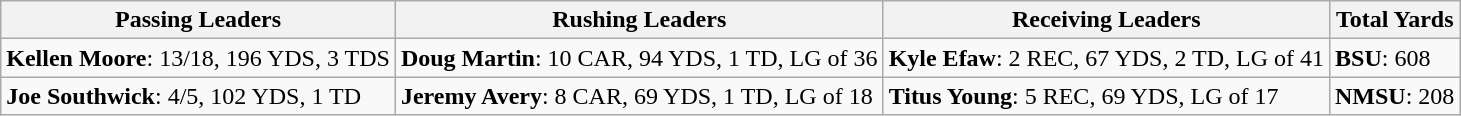<table class="wikitable">
<tr>
<th>Passing Leaders</th>
<th>Rushing Leaders</th>
<th>Receiving Leaders</th>
<th>Total Yards</th>
</tr>
<tr>
<td><strong>Kellen Moore</strong>: 13/18, 196 YDS, 3 TDS</td>
<td><strong>Doug Martin</strong>: 10 CAR,  94 YDS, 1 TD, LG of 36</td>
<td><strong>Kyle Efaw</strong>: 2 REC, 67 YDS, 2 TD, LG of 41</td>
<td><strong>BSU</strong>: 608</td>
</tr>
<tr>
<td><strong>Joe Southwick</strong>: 4/5, 102 YDS, 1 TD</td>
<td><strong>Jeremy Avery</strong>: 8 CAR, 69 YDS, 1 TD, LG of 18</td>
<td><strong>Titus Young</strong>: 5 REC, 69 YDS, LG of 17</td>
<td><strong>NMSU</strong>: 208</td>
</tr>
</table>
